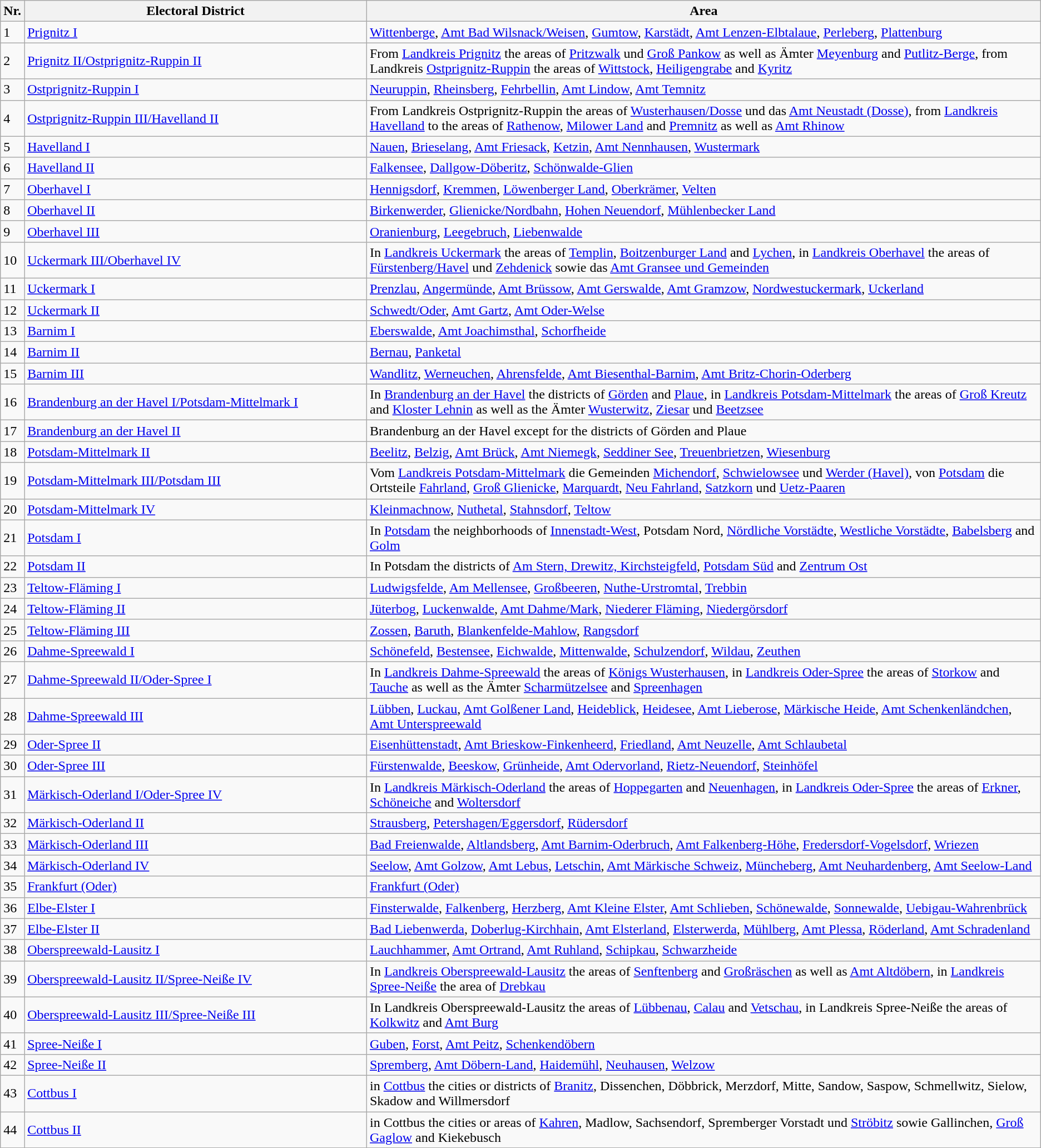<table class="wikitable">
<tr>
<th width="2%" class="hintergrundfarbe5">Nr.</th>
<th width="33%" class="hintergrundfarbe5">Electoral District</th>
<th width="65%" class="hintergrundfarbe5">Area</th>
</tr>
<tr>
<td>1</td>
<td><a href='#'>Prignitz I</a></td>
<td><a href='#'>Wittenberge</a>, <a href='#'>Amt Bad Wilsnack/Weisen</a>, <a href='#'>Gumtow</a>, <a href='#'>Karstädt</a>, <a href='#'>Amt Lenzen-Elbtalaue</a>, <a href='#'>Perleberg</a>, <a href='#'>Plattenburg</a></td>
</tr>
<tr>
<td>2</td>
<td><a href='#'>Prignitz II/Ostprignitz-Ruppin II</a></td>
<td>From <a href='#'>Landkreis Prignitz</a> the areas of <a href='#'>Pritzwalk</a> und <a href='#'>Groß Pankow</a> as well as Ämter <a href='#'>Meyenburg</a> and <a href='#'>Putlitz-Berge</a>, from Landkreis <a href='#'>Ostprignitz-Ruppin</a> the areas of <a href='#'>Wittstock</a>, <a href='#'>Heiligengrabe</a> and <a href='#'>Kyritz</a></td>
</tr>
<tr>
<td>3</td>
<td><a href='#'>Ostprignitz-Ruppin I</a></td>
<td><a href='#'>Neuruppin</a>, <a href='#'>Rheinsberg</a>, <a href='#'>Fehrbellin</a>, <a href='#'>Amt Lindow</a>, <a href='#'>Amt Temnitz</a></td>
</tr>
<tr>
<td>4</td>
<td><a href='#'>Ostprignitz-Ruppin III/Havelland II</a></td>
<td>From Landkreis Ostprignitz-Ruppin the areas of <a href='#'>Wusterhausen/Dosse</a> und das <a href='#'>Amt Neustadt (Dosse)</a>, from <a href='#'>Landkreis Havelland</a> to the areas of <a href='#'>Rathenow</a>, <a href='#'>Milower Land</a> and <a href='#'>Premnitz</a> as well as <a href='#'>Amt Rhinow</a></td>
</tr>
<tr>
<td>5</td>
<td><a href='#'>Havelland I</a></td>
<td><a href='#'>Nauen</a>, <a href='#'>Brieselang</a>, <a href='#'>Amt Friesack</a>, <a href='#'>Ketzin</a>, <a href='#'>Amt Nennhausen</a>, <a href='#'>Wustermark</a></td>
</tr>
<tr>
<td>6</td>
<td><a href='#'>Havelland II</a></td>
<td><a href='#'>Falkensee</a>, <a href='#'>Dallgow-Döberitz</a>, <a href='#'>Schönwalde-Glien</a></td>
</tr>
<tr>
<td>7</td>
<td><a href='#'>Oberhavel I</a></td>
<td><a href='#'>Hennigsdorf</a>, <a href='#'>Kremmen</a>, <a href='#'>Löwenberger Land</a>, <a href='#'>Oberkrämer</a>, <a href='#'>Velten</a></td>
</tr>
<tr>
<td>8</td>
<td><a href='#'>Oberhavel II</a></td>
<td><a href='#'>Birkenwerder</a>, <a href='#'>Glienicke/Nordbahn</a>, <a href='#'>Hohen Neuendorf</a>, <a href='#'>Mühlenbecker Land</a></td>
</tr>
<tr>
<td>9</td>
<td><a href='#'>Oberhavel III</a></td>
<td><a href='#'>Oranienburg</a>, <a href='#'>Leegebruch</a>, <a href='#'>Liebenwalde</a></td>
</tr>
<tr>
<td>10</td>
<td><a href='#'>Uckermark III/Oberhavel IV</a></td>
<td>In <a href='#'>Landkreis Uckermark</a> the areas of <a href='#'>Templin</a>, <a href='#'>Boitzenburger Land</a> and <a href='#'>Lychen</a>, in <a href='#'>Landkreis Oberhavel</a> the areas of <a href='#'>Fürstenberg/Havel</a> und <a href='#'>Zehdenick</a> sowie das <a href='#'>Amt Gransee und Gemeinden</a></td>
</tr>
<tr>
<td>11</td>
<td><a href='#'>Uckermark I</a></td>
<td><a href='#'>Prenzlau</a>, <a href='#'>Angermünde</a>, <a href='#'>Amt Brüssow</a>, <a href='#'>Amt Gerswalde</a>, <a href='#'>Amt Gramzow</a>, <a href='#'>Nordwestuckermark</a>, <a href='#'>Uckerland</a></td>
</tr>
<tr>
<td>12</td>
<td><a href='#'>Uckermark II</a></td>
<td><a href='#'>Schwedt/Oder</a>, <a href='#'>Amt Gartz</a>, <a href='#'>Amt Oder-Welse</a></td>
</tr>
<tr>
<td>13</td>
<td><a href='#'>Barnim I</a></td>
<td><a href='#'>Eberswalde</a>, <a href='#'>Amt Joachimsthal</a>, <a href='#'>Schorfheide</a></td>
</tr>
<tr>
<td>14</td>
<td><a href='#'>Barnim II</a></td>
<td><a href='#'>Bernau</a>, <a href='#'>Panketal</a></td>
</tr>
<tr>
<td>15</td>
<td><a href='#'>Barnim III</a></td>
<td><a href='#'>Wandlitz</a>, <a href='#'>Werneuchen</a>, <a href='#'>Ahrensfelde</a>, <a href='#'>Amt Biesenthal-Barnim</a>, <a href='#'>Amt Britz-Chorin-Oderberg</a></td>
</tr>
<tr>
<td>16</td>
<td><a href='#'>Brandenburg an der Havel I/Potsdam-Mittelmark I</a></td>
<td>In <a href='#'>Brandenburg an der Havel</a> the districts of <a href='#'>Görden</a> and <a href='#'>Plaue</a>, in <a href='#'>Landkreis Potsdam-Mittelmark</a> the areas of <a href='#'>Groß Kreutz</a> and <a href='#'>Kloster Lehnin</a> as well as the Ämter <a href='#'>Wusterwitz</a>, <a href='#'>Ziesar</a> und <a href='#'>Beetzsee</a></td>
</tr>
<tr>
<td>17</td>
<td><a href='#'>Brandenburg an der Havel II</a></td>
<td>Brandenburg an der Havel except for the districts of Görden and Plaue</td>
</tr>
<tr>
<td>18</td>
<td><a href='#'>Potsdam-Mittelmark II</a></td>
<td><a href='#'>Beelitz</a>, <a href='#'>Belzig</a>, <a href='#'>Amt Brück</a>, <a href='#'>Amt Niemegk</a>, <a href='#'>Seddiner See</a>, <a href='#'>Treuenbrietzen</a>, <a href='#'>Wiesenburg</a></td>
</tr>
<tr>
<td>19</td>
<td><a href='#'>Potsdam-Mittelmark III/Potsdam III</a></td>
<td>Vom <a href='#'>Landkreis Potsdam-Mittelmark</a> die Gemeinden <a href='#'>Michendorf</a>, <a href='#'>Schwielowsee</a> und <a href='#'>Werder (Havel)</a>, von <a href='#'>Potsdam</a> die Ortsteile <a href='#'>Fahrland</a>, <a href='#'>Groß Glienicke</a>, <a href='#'>Marquardt</a>, <a href='#'>Neu Fahrland</a>, <a href='#'>Satzkorn</a> und <a href='#'>Uetz-Paaren</a></td>
</tr>
<tr>
<td>20</td>
<td><a href='#'>Potsdam-Mittelmark IV</a></td>
<td><a href='#'>Kleinmachnow</a>, <a href='#'>Nuthetal</a>, <a href='#'>Stahnsdorf</a>, <a href='#'>Teltow</a></td>
</tr>
<tr>
<td>21</td>
<td><a href='#'>Potsdam I</a></td>
<td>In <a href='#'>Potsdam</a> the neighborhoods of <a href='#'>Innenstadt-West</a>, Potsdam Nord, <a href='#'>Nördliche Vorstädte</a>, <a href='#'>Westliche Vorstädte</a>, <a href='#'>Babelsberg</a> and <a href='#'>Golm</a></td>
</tr>
<tr>
<td>22</td>
<td><a href='#'>Potsdam II</a></td>
<td>In Potsdam the districts of <a href='#'>Am Stern, Drewitz, Kirchsteigfeld</a>, <a href='#'>Potsdam Süd</a> and <a href='#'>Zentrum Ost</a></td>
</tr>
<tr>
<td>23</td>
<td><a href='#'>Teltow-Fläming I</a></td>
<td><a href='#'>Ludwigsfelde</a>, <a href='#'>Am Mellensee</a>, <a href='#'>Großbeeren</a>, <a href='#'>Nuthe-Urstromtal</a>, <a href='#'>Trebbin</a></td>
</tr>
<tr>
<td>24</td>
<td><a href='#'>Teltow-Fläming II</a></td>
<td><a href='#'>Jüterbog</a>, <a href='#'>Luckenwalde</a>, <a href='#'>Amt Dahme/Mark</a>, <a href='#'>Niederer Fläming</a>, <a href='#'>Niedergörsdorf</a></td>
</tr>
<tr>
<td>25</td>
<td><a href='#'>Teltow-Fläming III</a></td>
<td><a href='#'>Zossen</a>, <a href='#'>Baruth</a>, <a href='#'>Blankenfelde-Mahlow</a>, <a href='#'>Rangsdorf</a></td>
</tr>
<tr>
<td>26</td>
<td><a href='#'>Dahme-Spreewald I</a></td>
<td><a href='#'>Schönefeld</a>, <a href='#'>Bestensee</a>, <a href='#'>Eichwalde</a>, <a href='#'>Mittenwalde</a>, <a href='#'>Schulzendorf</a>, <a href='#'>Wildau</a>, <a href='#'>Zeuthen</a></td>
</tr>
<tr>
<td>27</td>
<td><a href='#'>Dahme-Spreewald II/Oder-Spree I</a></td>
<td>In <a href='#'>Landkreis Dahme-Spreewald</a> the areas of <a href='#'>Königs Wusterhausen</a>, in <a href='#'>Landkreis Oder-Spree</a> the areas of <a href='#'>Storkow</a> and <a href='#'>Tauche</a> as well as the Ämter <a href='#'>Scharmützelsee</a> and <a href='#'>Spreenhagen</a></td>
</tr>
<tr>
<td>28</td>
<td><a href='#'>Dahme-Spreewald III</a></td>
<td><a href='#'>Lübben</a>, <a href='#'>Luckau</a>, <a href='#'>Amt Golßener Land</a>, <a href='#'>Heideblick</a>, <a href='#'>Heidesee</a>, <a href='#'>Amt Lieberose</a>, <a href='#'>Märkische Heide</a>, <a href='#'>Amt Schenkenländchen</a>, <a href='#'>Amt Unterspreewald</a></td>
</tr>
<tr>
<td>29</td>
<td><a href='#'>Oder-Spree II</a></td>
<td><a href='#'>Eisenhüttenstadt</a>, <a href='#'>Amt Brieskow-Finkenheerd</a>, <a href='#'>Friedland</a>, <a href='#'>Amt Neuzelle</a>, <a href='#'>Amt Schlaubetal</a></td>
</tr>
<tr>
<td>30</td>
<td><a href='#'>Oder-Spree III</a></td>
<td><a href='#'>Fürstenwalde</a>, <a href='#'>Beeskow</a>, <a href='#'>Grünheide</a>, <a href='#'>Amt Odervorland</a>, <a href='#'>Rietz-Neuendorf</a>, <a href='#'>Steinhöfel</a></td>
</tr>
<tr>
<td>31</td>
<td><a href='#'>Märkisch-Oderland I/Oder-Spree IV</a></td>
<td>In <a href='#'>Landkreis Märkisch-Oderland</a> the areas of <a href='#'>Hoppegarten</a> and <a href='#'>Neuenhagen</a>, in <a href='#'>Landkreis Oder-Spree</a> the areas of <a href='#'>Erkner</a>, <a href='#'>Schöneiche</a> and <a href='#'>Woltersdorf</a></td>
</tr>
<tr>
<td>32</td>
<td><a href='#'>Märkisch-Oderland II</a></td>
<td><a href='#'>Strausberg</a>, <a href='#'>Petershagen/Eggersdorf</a>, <a href='#'>Rüdersdorf</a></td>
</tr>
<tr>
<td>33</td>
<td><a href='#'>Märkisch-Oderland III</a></td>
<td><a href='#'>Bad Freienwalde</a>, <a href='#'>Altlandsberg</a>, <a href='#'>Amt Barnim-Oderbruch</a>, <a href='#'>Amt Falkenberg-Höhe</a>, <a href='#'>Fredersdorf-Vogelsdorf</a>, <a href='#'>Wriezen</a></td>
</tr>
<tr>
<td>34</td>
<td><a href='#'>Märkisch-Oderland IV</a></td>
<td><a href='#'>Seelow</a>, <a href='#'>Amt Golzow</a>, <a href='#'>Amt Lebus</a>, <a href='#'>Letschin</a>, <a href='#'>Amt Märkische Schweiz</a>, <a href='#'>Müncheberg</a>, <a href='#'>Amt Neuhardenberg</a>, <a href='#'>Amt Seelow-Land</a></td>
</tr>
<tr>
<td>35</td>
<td><a href='#'>Frankfurt (Oder)</a></td>
<td><a href='#'>Frankfurt (Oder)</a></td>
</tr>
<tr>
<td>36</td>
<td><a href='#'>Elbe-Elster I</a></td>
<td><a href='#'>Finsterwalde</a>, <a href='#'>Falkenberg</a>, <a href='#'>Herzberg</a>, <a href='#'>Amt Kleine Elster</a>, <a href='#'>Amt Schlieben</a>, <a href='#'>Schönewalde</a>, <a href='#'>Sonnewalde</a>, <a href='#'>Uebigau-Wahrenbrück</a></td>
</tr>
<tr>
<td>37</td>
<td><a href='#'>Elbe-Elster II</a></td>
<td><a href='#'>Bad Liebenwerda</a>, <a href='#'>Doberlug-Kirchhain</a>, <a href='#'>Amt Elsterland</a>, <a href='#'>Elsterwerda</a>, <a href='#'>Mühlberg</a>, <a href='#'>Amt Plessa</a>, <a href='#'>Röderland</a>, <a href='#'>Amt Schradenland</a></td>
</tr>
<tr>
<td>38</td>
<td><a href='#'>Oberspreewald-Lausitz I</a></td>
<td><a href='#'>Lauchhammer</a>, <a href='#'>Amt Ortrand</a>, <a href='#'>Amt Ruhland</a>, <a href='#'>Schipkau</a>, <a href='#'>Schwarzheide</a></td>
</tr>
<tr>
<td>39</td>
<td><a href='#'>Oberspreewald-Lausitz II/Spree-Neiße IV</a></td>
<td>In <a href='#'>Landkreis Oberspreewald-Lausitz</a> the areas of <a href='#'>Senftenberg</a> and <a href='#'>Großräschen</a> as well as <a href='#'>Amt Altdöbern</a>, in <a href='#'>Landkreis Spree-Neiße</a> the area of <a href='#'>Drebkau</a></td>
</tr>
<tr>
<td>40</td>
<td><a href='#'>Oberspreewald-Lausitz III/Spree-Neiße III</a></td>
<td>In Landkreis Oberspreewald-Lausitz the areas of <a href='#'>Lübbenau</a>, <a href='#'>Calau</a> and <a href='#'>Vetschau</a>, in Landkreis Spree-Neiße the areas of <a href='#'>Kolkwitz</a> and <a href='#'>Amt Burg</a></td>
</tr>
<tr>
<td>41</td>
<td><a href='#'>Spree-Neiße I</a></td>
<td><a href='#'>Guben</a>, <a href='#'>Forst</a>, <a href='#'>Amt Peitz</a>, <a href='#'>Schenkendöbern</a></td>
</tr>
<tr>
<td>42</td>
<td><a href='#'>Spree-Neiße II</a></td>
<td><a href='#'>Spremberg</a>, <a href='#'>Amt Döbern-Land</a>, <a href='#'>Haidemühl</a>, <a href='#'>Neuhausen</a>, <a href='#'>Welzow</a></td>
</tr>
<tr>
<td>43</td>
<td><a href='#'>Cottbus I</a></td>
<td>in <a href='#'>Cottbus</a> the cities or districts of <a href='#'>Branitz</a>, Dissenchen, Döbbrick, Merzdorf, Mitte, Sandow, Saspow, Schmellwitz, Sielow, Skadow and Willmersdorf</td>
</tr>
<tr>
<td>44</td>
<td><a href='#'>Cottbus II</a></td>
<td>in Cottbus the cities or areas of <a href='#'>Kahren</a>, Madlow, Sachsendorf, Spremberger Vorstadt und <a href='#'>Ströbitz</a> sowie Gallinchen, <a href='#'>Groß Gaglow</a> and Kiekebusch</td>
</tr>
</table>
